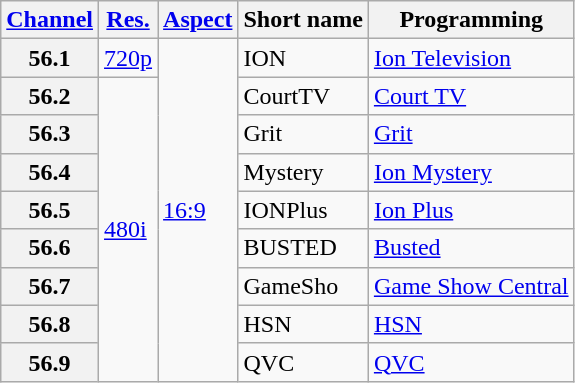<table class="wikitable">
<tr>
<th scope="col"><a href='#'>Channel</a></th>
<th scope="col"><a href='#'>Res.</a></th>
<th scope="col"><a href='#'>Aspect</a></th>
<th scope="col">Short name</th>
<th scope="col">Programming</th>
</tr>
<tr>
<th scope="row">56.1</th>
<td><a href='#'>720p</a></td>
<td rowspan=9><a href='#'>16:9</a></td>
<td>ION</td>
<td><a href='#'>Ion Television</a></td>
</tr>
<tr>
<th scope="row">56.2</th>
<td rowspan=8><a href='#'>480i</a></td>
<td>CourtTV</td>
<td><a href='#'>Court TV</a></td>
</tr>
<tr>
<th scope="row">56.3</th>
<td>Grit</td>
<td><a href='#'>Grit</a></td>
</tr>
<tr>
<th scope="row">56.4</th>
<td>Mystery</td>
<td><a href='#'>Ion Mystery</a></td>
</tr>
<tr>
<th scope="row">56.5</th>
<td>IONPlus</td>
<td><a href='#'>Ion Plus</a></td>
</tr>
<tr>
<th scope="row">56.6</th>
<td>BUSTED</td>
<td><a href='#'>Busted</a></td>
</tr>
<tr>
<th scope="row">56.7</th>
<td>GameSho</td>
<td><a href='#'>Game Show Central</a></td>
</tr>
<tr>
<th scope="row">56.8</th>
<td>HSN</td>
<td><a href='#'>HSN</a></td>
</tr>
<tr>
<th scope="row">56.9</th>
<td>QVC</td>
<td><a href='#'>QVC</a></td>
</tr>
</table>
